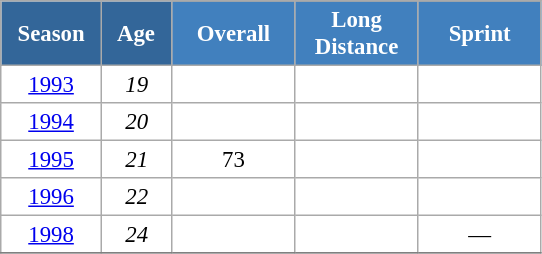<table class="wikitable" style="font-size:95%; text-align:center; border:grey solid 1px; border-collapse:collapse; background:#ffffff;">
<tr>
<th style="background-color:#369; color:white; width:60px;" rowspan="2"> Season </th>
<th style="background-color:#369; color:white; width:40px;" rowspan="2"> Age </th>
</tr>
<tr>
<th style="background-color:#4180be; color:white; width:75px;">Overall</th>
<th style="background-color:#4180be; color:white; width:75px;">Long Distance</th>
<th style="background-color:#4180be; color:white; width:75px;">Sprint</th>
</tr>
<tr>
<td><a href='#'>1993</a></td>
<td><em>19</em></td>
<td></td>
<td></td>
<td></td>
</tr>
<tr>
<td><a href='#'>1994</a></td>
<td><em>20</em></td>
<td></td>
<td></td>
<td></td>
</tr>
<tr>
<td><a href='#'>1995</a></td>
<td><em>21</em></td>
<td>73</td>
<td></td>
<td></td>
</tr>
<tr>
<td><a href='#'>1996</a></td>
<td><em>22</em></td>
<td></td>
<td></td>
<td></td>
</tr>
<tr>
<td><a href='#'>1998</a></td>
<td><em>24</em></td>
<td></td>
<td></td>
<td>—</td>
</tr>
<tr>
</tr>
</table>
